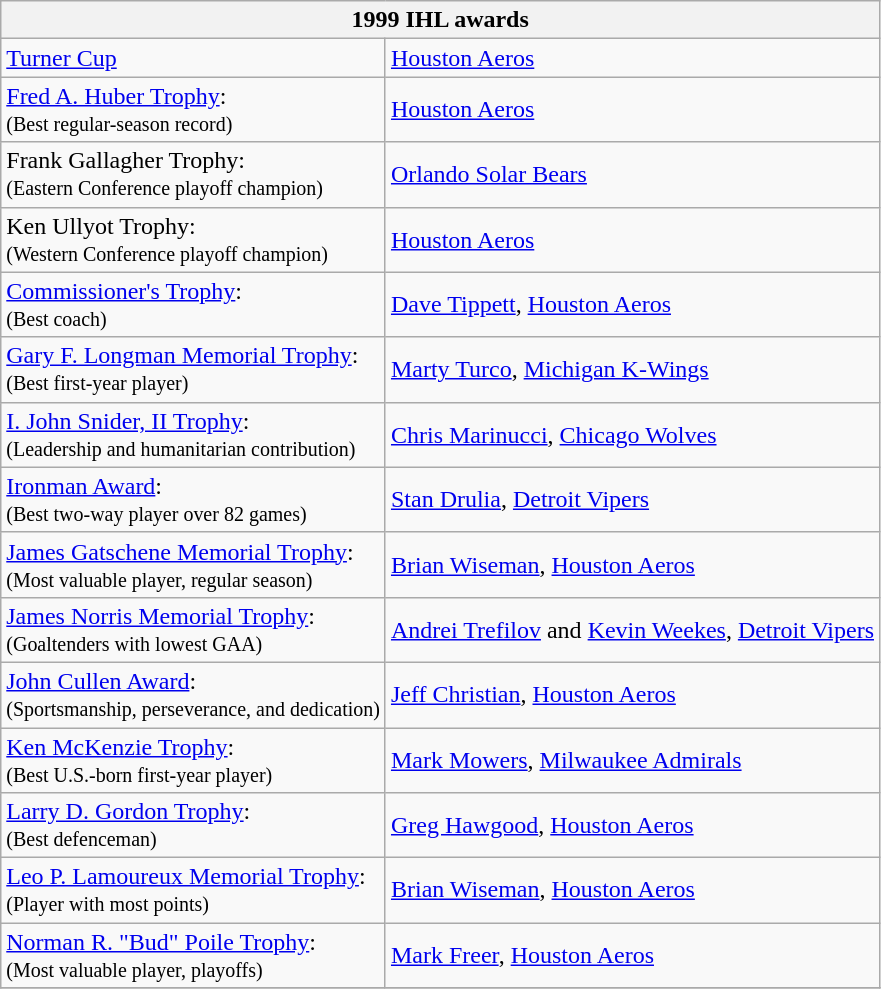<table class="wikitable">
<tr>
<th bgcolor="#DDDDDD" colspan="2">1999 IHL awards</th>
</tr>
<tr>
<td><a href='#'>Turner Cup</a></td>
<td><a href='#'>Houston Aeros</a></td>
</tr>
<tr>
<td><a href='#'>Fred A. Huber Trophy</a>:<br><small>(Best regular-season record)</small></td>
<td><a href='#'>Houston Aeros</a></td>
</tr>
<tr>
<td>Frank Gallagher Trophy:<br><small>(Eastern Conference playoff champion)</small></td>
<td><a href='#'>Orlando Solar Bears</a></td>
</tr>
<tr>
<td>Ken Ullyot Trophy: <br><small>(Western Conference playoff champion)</small></td>
<td><a href='#'>Houston Aeros</a></td>
</tr>
<tr>
<td><a href='#'>Commissioner's Trophy</a>:<br><small>(Best coach)</small></td>
<td><a href='#'>Dave Tippett</a>, <a href='#'>Houston Aeros</a></td>
</tr>
<tr>
<td><a href='#'>Gary F. Longman Memorial Trophy</a>:<br><small>(Best first-year player)</small></td>
<td><a href='#'>Marty Turco</a>, <a href='#'>Michigan K-Wings</a></td>
</tr>
<tr>
<td><a href='#'>I. John Snider, II Trophy</a>:<br><small>(Leadership and humanitarian contribution)</small></td>
<td><a href='#'>Chris Marinucci</a>, <a href='#'>Chicago Wolves</a></td>
</tr>
<tr>
<td><a href='#'>Ironman Award</a>:<br><small>(Best two-way player over 82 games)</small></td>
<td><a href='#'>Stan Drulia</a>, <a href='#'>Detroit Vipers</a></td>
</tr>
<tr>
<td><a href='#'>James Gatschene Memorial Trophy</a>:<br><small>(Most valuable player, regular season)</small></td>
<td><a href='#'>Brian Wiseman</a>, <a href='#'>Houston Aeros</a></td>
</tr>
<tr>
<td><a href='#'>James Norris Memorial Trophy</a>:<br><small>(Goaltenders with lowest GAA)</small></td>
<td><a href='#'>Andrei Trefilov</a> and <a href='#'>Kevin Weekes</a>, <a href='#'>Detroit Vipers</a></td>
</tr>
<tr>
<td><a href='#'>John Cullen Award</a>: <br><small>(Sportsmanship, perseverance, and dedication)</small></td>
<td><a href='#'>Jeff Christian</a>, <a href='#'>Houston Aeros</a></td>
</tr>
<tr>
<td><a href='#'>Ken McKenzie Trophy</a>:<br><small>(Best U.S.-born first-year player)</small></td>
<td><a href='#'>Mark Mowers</a>, <a href='#'>Milwaukee Admirals</a></td>
</tr>
<tr>
<td><a href='#'>Larry D. Gordon Trophy</a>:<br><small>(Best defenceman)</small></td>
<td><a href='#'>Greg Hawgood</a>, <a href='#'>Houston Aeros</a></td>
</tr>
<tr>
<td><a href='#'>Leo P. Lamoureux Memorial Trophy</a>:<br><small>(Player with most points)</small></td>
<td><a href='#'>Brian Wiseman</a>, <a href='#'>Houston Aeros</a></td>
</tr>
<tr>
<td><a href='#'>Norman R. "Bud" Poile Trophy</a>:<br><small>(Most valuable player, playoffs)</small></td>
<td><a href='#'>Mark Freer</a>, <a href='#'>Houston Aeros</a></td>
</tr>
<tr>
</tr>
</table>
